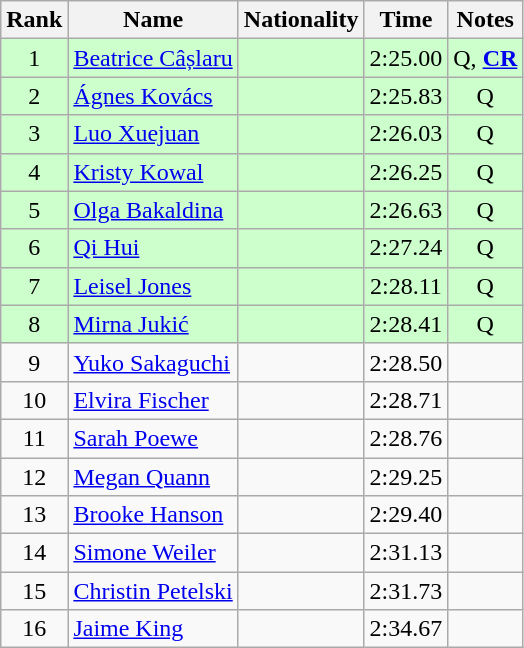<table class="wikitable sortable" style="text-align:center">
<tr>
<th>Rank</th>
<th>Name</th>
<th>Nationality</th>
<th>Time</th>
<th>Notes</th>
</tr>
<tr bgcolor=ccffcc>
<td>1</td>
<td align=left><a href='#'>Beatrice Câșlaru</a></td>
<td align=left></td>
<td>2:25.00</td>
<td>Q, <strong><a href='#'>CR</a></strong></td>
</tr>
<tr bgcolor=ccffcc>
<td>2</td>
<td align=left><a href='#'>Ágnes Kovács</a></td>
<td align=left></td>
<td>2:25.83</td>
<td>Q</td>
</tr>
<tr bgcolor=ccffcc>
<td>3</td>
<td align=left><a href='#'>Luo Xuejuan</a></td>
<td align=left></td>
<td>2:26.03</td>
<td>Q</td>
</tr>
<tr bgcolor=ccffcc>
<td>4</td>
<td align=left><a href='#'>Kristy Kowal</a></td>
<td align=left></td>
<td>2:26.25</td>
<td>Q</td>
</tr>
<tr bgcolor=ccffcc>
<td>5</td>
<td align=left><a href='#'>Olga Bakaldina</a></td>
<td align=left></td>
<td>2:26.63</td>
<td>Q</td>
</tr>
<tr bgcolor=ccffcc>
<td>6</td>
<td align=left><a href='#'>Qi Hui</a></td>
<td align=left></td>
<td>2:27.24</td>
<td>Q</td>
</tr>
<tr bgcolor=ccffcc>
<td>7</td>
<td align=left><a href='#'>Leisel Jones</a></td>
<td align=left></td>
<td>2:28.11</td>
<td>Q</td>
</tr>
<tr bgcolor=ccffcc>
<td>8</td>
<td align=left><a href='#'>Mirna Jukić</a></td>
<td align=left></td>
<td>2:28.41</td>
<td>Q</td>
</tr>
<tr>
<td>9</td>
<td align=left><a href='#'>Yuko Sakaguchi</a></td>
<td align=left></td>
<td>2:28.50</td>
<td></td>
</tr>
<tr>
<td>10</td>
<td align=left><a href='#'>Elvira Fischer</a></td>
<td align=left></td>
<td>2:28.71</td>
<td></td>
</tr>
<tr>
<td>11</td>
<td align=left><a href='#'>Sarah Poewe</a></td>
<td align=left></td>
<td>2:28.76</td>
<td></td>
</tr>
<tr>
<td>12</td>
<td align=left><a href='#'>Megan Quann</a></td>
<td align=left></td>
<td>2:29.25</td>
<td></td>
</tr>
<tr>
<td>13</td>
<td align=left><a href='#'>Brooke Hanson</a></td>
<td align=left></td>
<td>2:29.40</td>
<td></td>
</tr>
<tr>
<td>14</td>
<td align=left><a href='#'>Simone Weiler</a></td>
<td align=left></td>
<td>2:31.13</td>
<td></td>
</tr>
<tr>
<td>15</td>
<td align=left><a href='#'>Christin Petelski</a></td>
<td align=left></td>
<td>2:31.73</td>
<td></td>
</tr>
<tr>
<td>16</td>
<td align=left><a href='#'>Jaime King</a></td>
<td align=left></td>
<td>2:34.67</td>
<td></td>
</tr>
</table>
